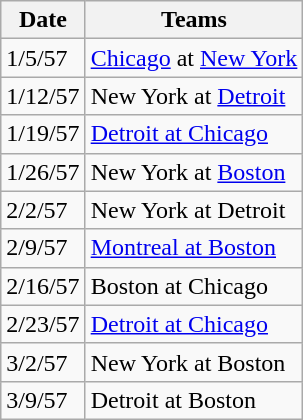<table class="wikitable">
<tr>
<th>Date</th>
<th>Teams</th>
</tr>
<tr>
<td>1/5/57</td>
<td><a href='#'>Chicago</a> at <a href='#'>New York</a></td>
</tr>
<tr>
<td>1/12/57</td>
<td>New York at <a href='#'>Detroit</a></td>
</tr>
<tr>
<td>1/19/57</td>
<td><a href='#'>Detroit at Chicago</a></td>
</tr>
<tr>
<td>1/26/57</td>
<td>New York at <a href='#'>Boston</a></td>
</tr>
<tr>
<td>2/2/57</td>
<td>New York at Detroit</td>
</tr>
<tr>
<td>2/9/57</td>
<td><a href='#'>Montreal at Boston</a></td>
</tr>
<tr>
<td>2/16/57</td>
<td>Boston at Chicago</td>
</tr>
<tr>
<td>2/23/57</td>
<td><a href='#'>Detroit at Chicago</a></td>
</tr>
<tr>
<td>3/2/57</td>
<td>New York at Boston</td>
</tr>
<tr>
<td>3/9/57</td>
<td>Detroit at Boston</td>
</tr>
</table>
